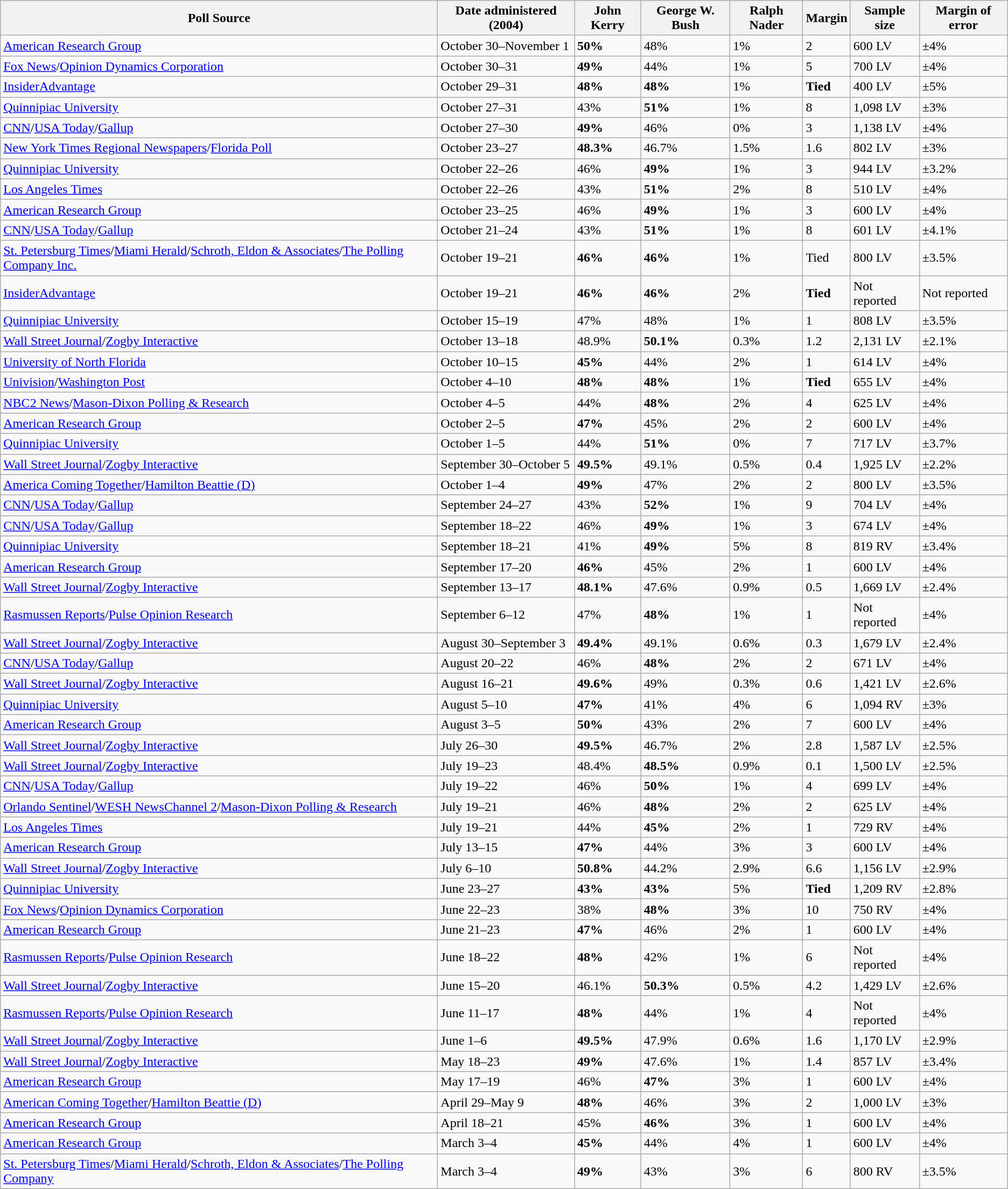<table class="wikitable">
<tr>
<th>Poll Source</th>
<th>Date administered (2004)</th>
<th>John Kerry</th>
<th>George W. Bush</th>
<th>Ralph Nader</th>
<th>Margin</th>
<th>Sample size</th>
<th>Margin  of error</th>
</tr>
<tr>
<td><a href='#'>American Research Group</a></td>
<td>October 30–November 1</td>
<td><strong>50%</strong></td>
<td>48%</td>
<td>1%</td>
<td>2</td>
<td>600 LV</td>
<td>±4%</td>
</tr>
<tr>
<td><a href='#'>Fox News</a>/<a href='#'>Opinion Dynamics Corporation</a></td>
<td>October 30–31</td>
<td><strong>49%</strong></td>
<td>44%</td>
<td>1%</td>
<td>5</td>
<td>700 LV</td>
<td>±4%</td>
</tr>
<tr>
<td><a href='#'>InsiderAdvantage</a></td>
<td>October 29–31</td>
<td><strong>48%</strong></td>
<td><strong>48%</strong></td>
<td>1%</td>
<td><strong>Tied</strong></td>
<td>400 LV</td>
<td>±5%</td>
</tr>
<tr>
<td><a href='#'>Quinnipiac University</a></td>
<td>October 27–31</td>
<td>43%</td>
<td><strong>51%</strong></td>
<td>1%</td>
<td>8</td>
<td>1,098 LV</td>
<td>±3%</td>
</tr>
<tr>
<td><a href='#'>CNN</a>/<a href='#'>USA Today</a>/<a href='#'>Gallup</a></td>
<td>October 27–30</td>
<td><strong>49%</strong></td>
<td>46%</td>
<td>0%</td>
<td>3</td>
<td>1,138 LV</td>
<td>±4%</td>
</tr>
<tr>
<td><a href='#'>New York Times Regional Newspapers</a>/<a href='#'>Florida Poll</a></td>
<td>October 23–27</td>
<td><strong>48.3%</strong></td>
<td>46.7%</td>
<td>1.5%</td>
<td>1.6</td>
<td>802 LV</td>
<td>±3%</td>
</tr>
<tr>
<td><a href='#'>Quinnipiac University</a></td>
<td>October 22–26</td>
<td>46%</td>
<td><strong>49%</strong></td>
<td>1%</td>
<td>3</td>
<td>944 LV</td>
<td>±3.2%</td>
</tr>
<tr>
<td><a href='#'>Los Angeles Times</a></td>
<td>October 22–26</td>
<td>43%</td>
<td><strong>51%</strong></td>
<td>2%</td>
<td>8</td>
<td>510 LV</td>
<td>±4%</td>
</tr>
<tr>
<td><a href='#'>American Research Group</a></td>
<td>October 23–25</td>
<td>46%</td>
<td><strong>49%</strong></td>
<td>1%</td>
<td>3</td>
<td>600 LV</td>
<td>±4%</td>
</tr>
<tr>
<td><a href='#'>CNN</a>/<a href='#'>USA Today</a>/<a href='#'>Gallup</a></td>
<td>October 21–24</td>
<td>43%</td>
<td><strong>51%</strong></td>
<td>1%</td>
<td>8</td>
<td>601 LV</td>
<td>±4.1%</td>
</tr>
<tr>
<td><a href='#'>St. Petersburg Times</a>/<a href='#'>Miami Herald</a>/<a href='#'>Schroth, Eldon & Associates</a>/<a href='#'>The Polling Company Inc.</a></td>
<td>October 19–21</td>
<td><strong>46%</strong></td>
<td><strong>46%</strong></td>
<td>1%</td>
<td>Tied</td>
<td>800 LV</td>
<td>±3.5%</td>
</tr>
<tr>
<td><a href='#'>InsiderAdvantage</a></td>
<td>October 19–21</td>
<td><strong>46%</strong></td>
<td><strong>46%</strong></td>
<td>2%</td>
<td><strong>Tied</strong></td>
<td>Not reported</td>
<td>Not reported</td>
</tr>
<tr>
<td><a href='#'>Quinnipiac University</a></td>
<td>October 15–19</td>
<td>47%</td>
<td>48%</td>
<td>1%</td>
<td>1</td>
<td>808 LV</td>
<td>±3.5%</td>
</tr>
<tr>
<td><a href='#'>Wall Street Journal</a>/<a href='#'>Zogby Interactive</a></td>
<td>October 13–18</td>
<td>48.9%</td>
<td><strong>50.1%</strong></td>
<td>0.3%</td>
<td>1.2</td>
<td>2,131 LV</td>
<td>±2.1%</td>
</tr>
<tr>
<td><a href='#'>University of North Florida</a></td>
<td>October 10–15</td>
<td><strong>45%</strong></td>
<td>44%</td>
<td>2%</td>
<td>1</td>
<td>614 LV</td>
<td>±4%</td>
</tr>
<tr>
<td><a href='#'>Univision</a>/<a href='#'>Washington Post</a></td>
<td>October 4–10</td>
<td><strong>48%</strong></td>
<td><strong>48%</strong></td>
<td>1%</td>
<td><strong>Tied</strong></td>
<td>655 LV</td>
<td>±4%</td>
</tr>
<tr>
<td><a href='#'>NBC2 News</a>/<a href='#'>Mason-Dixon Polling & Research</a></td>
<td>October 4–5</td>
<td>44%</td>
<td><strong>48%</strong></td>
<td>2%</td>
<td>4</td>
<td>625 LV</td>
<td>±4%</td>
</tr>
<tr>
<td><a href='#'>American Research Group</a></td>
<td>October 2–5</td>
<td><strong>47%</strong></td>
<td>45%</td>
<td>2%</td>
<td>2</td>
<td>600 LV</td>
<td>±4%</td>
</tr>
<tr>
<td><a href='#'>Quinnipiac University</a></td>
<td>October 1–5</td>
<td>44%</td>
<td><strong>51%</strong></td>
<td>0%</td>
<td>7</td>
<td>717 LV</td>
<td>±3.7%</td>
</tr>
<tr>
<td><a href='#'>Wall Street Journal</a>/<a href='#'>Zogby Interactive</a></td>
<td>September 30–October 5</td>
<td><strong>49.5%</strong></td>
<td>49.1%</td>
<td>0.5%</td>
<td>0.4</td>
<td>1,925 LV</td>
<td>±2.2%</td>
</tr>
<tr>
<td><a href='#'>America Coming Together</a>/<a href='#'>Hamilton Beattie (D)</a></td>
<td>October 1–4</td>
<td><strong>49%</strong></td>
<td>47%</td>
<td>2%</td>
<td>2</td>
<td>800 LV</td>
<td>±3.5%</td>
</tr>
<tr>
<td><a href='#'>CNN</a>/<a href='#'>USA Today</a>/<a href='#'>Gallup</a></td>
<td>September 24–27</td>
<td>43%</td>
<td><strong>52%</strong></td>
<td>1%</td>
<td>9</td>
<td>704 LV</td>
<td>±4%</td>
</tr>
<tr>
<td><a href='#'>CNN</a>/<a href='#'>USA Today</a>/<a href='#'>Gallup</a></td>
<td>September 18–22</td>
<td>46%</td>
<td><strong>49%</strong></td>
<td>1%</td>
<td>3</td>
<td>674 LV</td>
<td>±4%</td>
</tr>
<tr>
<td><a href='#'>Quinnipiac University</a></td>
<td>September 18–21</td>
<td>41%</td>
<td><strong>49%</strong></td>
<td>5%</td>
<td>8</td>
<td>819 RV</td>
<td>±3.4%</td>
</tr>
<tr>
<td><a href='#'>American Research Group</a></td>
<td>September 17–20</td>
<td><strong>46%</strong></td>
<td>45%</td>
<td>2%</td>
<td>1</td>
<td>600 LV</td>
<td>±4%</td>
</tr>
<tr>
<td><a href='#'>Wall Street Journal</a>/<a href='#'>Zogby Interactive</a></td>
<td>September 13–17</td>
<td><strong>48.1%</strong></td>
<td>47.6%</td>
<td>0.9%</td>
<td>0.5</td>
<td>1,669 LV</td>
<td>±2.4%</td>
</tr>
<tr>
<td><a href='#'>Rasmussen Reports</a>/<a href='#'>Pulse Opinion Research</a></td>
<td>September 6–12</td>
<td>47%</td>
<td><strong>48%</strong></td>
<td>1%</td>
<td>1</td>
<td>Not reported</td>
<td>±4%</td>
</tr>
<tr>
<td><a href='#'>Wall Street Journal</a>/<a href='#'>Zogby Interactive</a></td>
<td>August 30–September 3</td>
<td><strong>49.4%</strong></td>
<td>49.1%</td>
<td>0.6%</td>
<td>0.3</td>
<td>1,679 LV</td>
<td>±2.4%</td>
</tr>
<tr>
<td><a href='#'>CNN</a>/<a href='#'>USA Today</a>/<a href='#'>Gallup</a></td>
<td>August 20–22</td>
<td>46%</td>
<td><strong>48%</strong></td>
<td>2%</td>
<td>2</td>
<td>671 LV</td>
<td>±4%</td>
</tr>
<tr>
<td><a href='#'>Wall Street Journal</a>/<a href='#'>Zogby Interactive</a></td>
<td>August 16–21</td>
<td><strong>49.6%</strong></td>
<td>49%</td>
<td>0.3%</td>
<td>0.6</td>
<td>1,421 LV</td>
<td>±2.6%</td>
</tr>
<tr>
<td><a href='#'>Quinnipiac University</a></td>
<td>August 5–10</td>
<td><strong>47%</strong></td>
<td>41%</td>
<td>4%</td>
<td>6</td>
<td>1,094 RV</td>
<td>±3%</td>
</tr>
<tr>
<td><a href='#'>American Research Group</a></td>
<td>August 3–5</td>
<td><strong>50%</strong></td>
<td>43%</td>
<td>2%</td>
<td>7</td>
<td>600 LV</td>
<td>±4%</td>
</tr>
<tr>
<td><a href='#'>Wall Street Journal</a>/<a href='#'>Zogby Interactive</a></td>
<td>July 26–30</td>
<td><strong>49.5%</strong></td>
<td>46.7%</td>
<td>2%</td>
<td>2.8</td>
<td>1,587 LV</td>
<td>±2.5%</td>
</tr>
<tr>
<td><a href='#'>Wall Street Journal</a>/<a href='#'>Zogby Interactive</a></td>
<td>July 19–23</td>
<td>48.4%</td>
<td><strong>48.5%</strong></td>
<td>0.9%</td>
<td>0.1</td>
<td>1,500 LV</td>
<td>±2.5%</td>
</tr>
<tr>
<td><a href='#'>CNN</a>/<a href='#'>USA Today</a>/<a href='#'>Gallup</a></td>
<td>July 19–22</td>
<td>46%</td>
<td><strong>50%</strong></td>
<td>1%</td>
<td>4</td>
<td>699 LV</td>
<td>±4%</td>
</tr>
<tr>
<td><a href='#'>Orlando Sentinel</a>/<a href='#'>WESH NewsChannel 2</a>/<a href='#'>Mason-Dixon Polling & Research</a></td>
<td>July 19–21</td>
<td>46%</td>
<td><strong>48%</strong></td>
<td>2%</td>
<td>2</td>
<td>625 LV</td>
<td>±4%</td>
</tr>
<tr>
<td><a href='#'>Los Angeles Times</a></td>
<td>July 19–21</td>
<td>44%</td>
<td><strong>45%</strong></td>
<td>2%</td>
<td>1</td>
<td>729 RV</td>
<td>±4%</td>
</tr>
<tr>
<td><a href='#'>American Research Group</a></td>
<td>July 13–15</td>
<td><strong>47%</strong></td>
<td>44%</td>
<td>3%</td>
<td>3</td>
<td>600 LV</td>
<td>±4%</td>
</tr>
<tr>
<td><a href='#'>Wall Street Journal</a>/<a href='#'>Zogby Interactive</a></td>
<td>July 6–10</td>
<td><strong>50.8%</strong></td>
<td>44.2%</td>
<td>2.9%</td>
<td>6.6</td>
<td>1,156 LV</td>
<td>±2.9%</td>
</tr>
<tr>
<td><a href='#'>Quinnipiac University</a></td>
<td>June 23–27</td>
<td><strong>43%</strong></td>
<td><strong>43%</strong></td>
<td>5%</td>
<td><strong>Tied</strong></td>
<td>1,209 RV</td>
<td>±2.8%</td>
</tr>
<tr>
<td><a href='#'>Fox News</a>/<a href='#'>Opinion Dynamics Corporation</a></td>
<td>June 22–23</td>
<td>38%</td>
<td><strong>48%</strong></td>
<td>3%</td>
<td>10</td>
<td>750 RV</td>
<td>±4%</td>
</tr>
<tr>
<td><a href='#'>American Research Group</a></td>
<td>June 21–23</td>
<td><strong>47%</strong></td>
<td>46%</td>
<td>2%</td>
<td>1</td>
<td>600 LV</td>
<td>±4%</td>
</tr>
<tr>
<td><a href='#'>Rasmussen Reports</a>/<a href='#'>Pulse Opinion Research</a></td>
<td>June 18–22</td>
<td><strong>48%</strong></td>
<td>42%</td>
<td>1%</td>
<td>6</td>
<td>Not reported</td>
<td>±4%</td>
</tr>
<tr>
<td><a href='#'>Wall Street Journal</a>/<a href='#'>Zogby Interactive</a></td>
<td>June 15–20</td>
<td>46.1%</td>
<td><strong>50.3%</strong></td>
<td>0.5%</td>
<td>4.2</td>
<td>1,429 LV</td>
<td>±2.6%</td>
</tr>
<tr>
<td><a href='#'>Rasmussen Reports</a>/<a href='#'>Pulse Opinion Research</a></td>
<td>June 11–17</td>
<td><strong>48%</strong></td>
<td>44%</td>
<td>1%</td>
<td>4</td>
<td>Not reported</td>
<td>±4%</td>
</tr>
<tr>
<td><a href='#'>Wall Street Journal</a>/<a href='#'>Zogby Interactive</a></td>
<td>June 1–6</td>
<td><strong>49.5%</strong></td>
<td>47.9%</td>
<td>0.6%</td>
<td>1.6</td>
<td>1,170 LV</td>
<td>±2.9%</td>
</tr>
<tr>
<td><a href='#'>Wall Street Journal</a>/<a href='#'>Zogby Interactive</a></td>
<td>May 18–23</td>
<td><strong>49%</strong></td>
<td>47.6%</td>
<td>1%</td>
<td>1.4</td>
<td>857 LV</td>
<td>±3.4%</td>
</tr>
<tr>
<td><a href='#'>American Research Group</a></td>
<td>May 17–19</td>
<td>46%</td>
<td><strong>47%</strong></td>
<td>3%</td>
<td>1</td>
<td>600 LV</td>
<td>±4%</td>
</tr>
<tr>
<td><a href='#'>American Coming Together</a>/<a href='#'>Hamilton Beattie (D)</a></td>
<td>April 29–May 9</td>
<td><strong>48%</strong></td>
<td>46%</td>
<td>3%</td>
<td>2</td>
<td>1,000 LV</td>
<td>±3%</td>
</tr>
<tr>
<td><a href='#'>American Research Group</a></td>
<td>April 18–21</td>
<td>45%</td>
<td><strong>46%</strong></td>
<td>3%</td>
<td>1</td>
<td>600 LV</td>
<td>±4%</td>
</tr>
<tr>
<td><a href='#'>American Research Group</a></td>
<td>March 3–4</td>
<td><strong>45%</strong></td>
<td>44%</td>
<td>4%</td>
<td>1</td>
<td>600 LV</td>
<td>±4%</td>
</tr>
<tr>
<td><a href='#'>St. Petersburg Times</a>/<a href='#'>Miami Herald</a>/<a href='#'>Schroth, Eldon & Associates</a>/<a href='#'>The Polling Company</a></td>
<td>March 3–4</td>
<td><strong>49%</strong></td>
<td>43%</td>
<td>3%</td>
<td>6</td>
<td>800 RV</td>
<td>±3.5%</td>
</tr>
</table>
